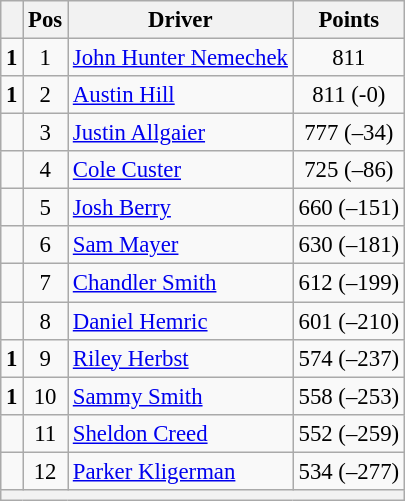<table class="wikitable" style="font-size: 95%;">
<tr>
<th></th>
<th>Pos</th>
<th>Driver</th>
<th>Points</th>
</tr>
<tr>
<td align="left"> <strong>1</strong></td>
<td style="text-align:center;">1</td>
<td><a href='#'>John Hunter Nemechek</a></td>
<td style="text-align:center;">811</td>
</tr>
<tr>
<td align="left"> <strong>1</strong></td>
<td style="text-align:center;">2</td>
<td><a href='#'>Austin Hill</a></td>
<td style="text-align:center;">811 (-0)</td>
</tr>
<tr>
<td align="left"></td>
<td style="text-align:center;">3</td>
<td><a href='#'>Justin Allgaier</a></td>
<td style="text-align:center;">777 (–34)</td>
</tr>
<tr>
<td align="left"></td>
<td style="text-align:center;">4</td>
<td><a href='#'>Cole Custer</a></td>
<td style="text-align:center;">725 (–86)</td>
</tr>
<tr>
<td align="left"></td>
<td style="text-align:center;">5</td>
<td><a href='#'>Josh Berry</a></td>
<td style="text-align:center;">660 (–151)</td>
</tr>
<tr>
<td align="left"></td>
<td style="text-align:center;">6</td>
<td><a href='#'>Sam Mayer</a></td>
<td style="text-align:center;">630 (–181)</td>
</tr>
<tr>
<td align="left"></td>
<td style="text-align:center;">7</td>
<td><a href='#'>Chandler Smith</a></td>
<td style="text-align:center;">612 (–199)</td>
</tr>
<tr>
<td align="left"></td>
<td style="text-align:center;">8</td>
<td><a href='#'>Daniel Hemric</a></td>
<td style="text-align:center;">601 (–210)</td>
</tr>
<tr>
<td align="left"> <strong>1</strong></td>
<td style="text-align:center;">9</td>
<td><a href='#'>Riley Herbst</a></td>
<td style="text-align:center;">574 (–237)</td>
</tr>
<tr>
<td align="left"> <strong>1</strong></td>
<td style="text-align:center;">10</td>
<td><a href='#'>Sammy Smith</a></td>
<td style="text-align:center;">558 (–253)</td>
</tr>
<tr>
<td align="left"></td>
<td style="text-align:center;">11</td>
<td><a href='#'>Sheldon Creed</a></td>
<td style="text-align:center;">552 (–259)</td>
</tr>
<tr>
<td align="left"></td>
<td style="text-align:center;">12</td>
<td><a href='#'>Parker Kligerman</a></td>
<td style="text-align:center;">534 (–277)</td>
</tr>
<tr class="sortbottom">
<th colspan="9"></th>
</tr>
</table>
